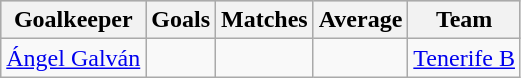<table class="wikitable sortable" class="wikitable">
<tr style="background:#ccc; text-align:center;">
<th>Goalkeeper</th>
<th>Goals</th>
<th>Matches</th>
<th>Average</th>
<th>Team</th>
</tr>
<tr>
<td> <a href='#'>Ángel Galván</a></td>
<td></td>
<td></td>
<td></td>
<td><a href='#'>Tenerife B</a></td>
</tr>
</table>
